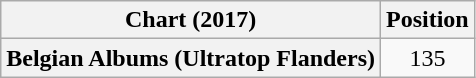<table class="wikitable plainrowheaders" style="text-align:center">
<tr>
<th scope="col">Chart (2017)</th>
<th scope="col">Position</th>
</tr>
<tr>
<th scope="row">Belgian Albums (Ultratop Flanders)</th>
<td>135</td>
</tr>
</table>
